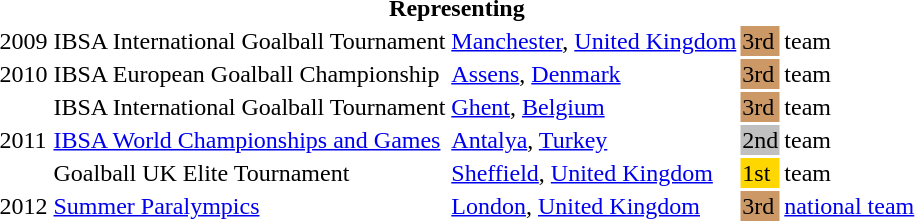<table>
<tr>
<th colspan="5">Representing </th>
</tr>
<tr>
<td>2009</td>
<td>IBSA International Goalball Tournament</td>
<td><a href='#'>Manchester</a>, <a href='#'>United Kingdom</a></td>
<td bgcolor="#cc9966">3rd</td>
<td>team</td>
</tr>
<tr>
<td>2010</td>
<td>IBSA European Goalball Championship</td>
<td><a href='#'>Assens</a>, <a href='#'>Denmark</a></td>
<td bgcolor="#cc9966">3rd</td>
<td>team</td>
</tr>
<tr>
<td rowspan=3>2011</td>
<td>IBSA International Goalball Tournament</td>
<td><a href='#'>Ghent</a>, <a href='#'>Belgium</a></td>
<td bgcolor="#cc9966">3rd</td>
<td>team</td>
</tr>
<tr>
<td><a href='#'>IBSA World Championships and Games</a></td>
<td><a href='#'>Antalya</a>, <a href='#'>Turkey</a></td>
<td bgcolor=silver>2nd</td>
<td>team</td>
</tr>
<tr>
<td>Goalball UK Elite Tournament</td>
<td><a href='#'>Sheffield</a>, <a href='#'>United Kingdom</a></td>
<td bgcolor=gold>1st</td>
<td>team</td>
</tr>
<tr>
<td>2012</td>
<td><a href='#'>Summer Paralympics</a></td>
<td><a href='#'>London</a>, <a href='#'>United Kingdom</a></td>
<td bgcolor="#cc9966">3rd</td>
<td><a href='#'>national team</a></td>
</tr>
</table>
